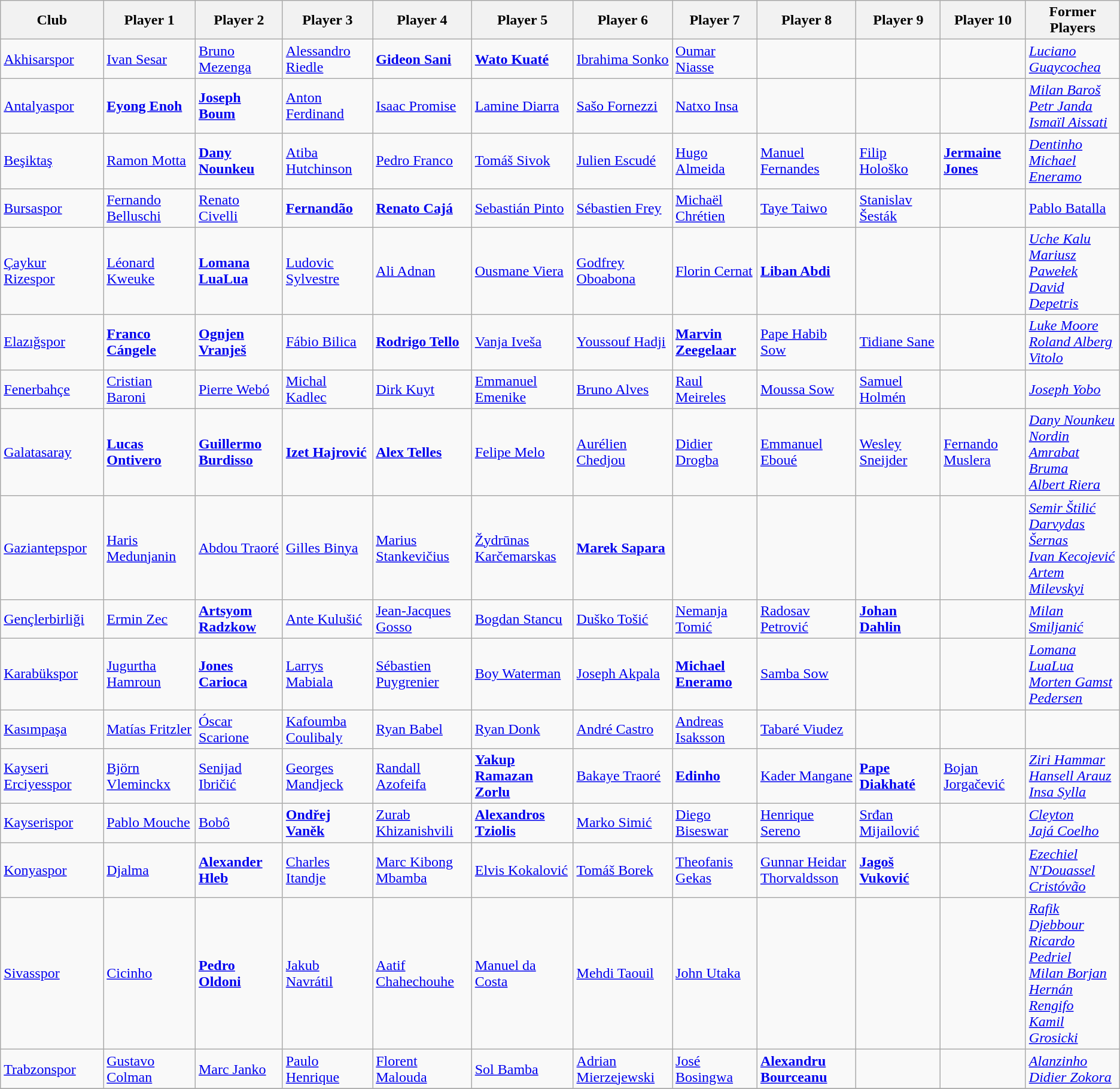<table class="wikitable">
<tr>
<th width="170">Club</th>
<th width="170">Player 1</th>
<th width="170">Player 2</th>
<th width="170">Player 3</th>
<th width="170">Player 4</th>
<th width="170">Player 5</th>
<th width="170">Player 6</th>
<th width="170">Player 7</th>
<th width="170">Player 8</th>
<th width="170">Player 9</th>
<th width="170">Player 10</th>
<th width="170">Former Players</th>
</tr>
<tr>
<td><a href='#'>Akhisarspor</a></td>
<td> <a href='#'>Ivan Sesar</a></td>
<td> <a href='#'>Bruno Mezenga</a></td>
<td> <a href='#'>Alessandro Riedle</a></td>
<td> <strong><a href='#'>Gideon Sani</a></strong></td>
<td> <strong><a href='#'>Wato Kuaté</a></strong></td>
<td> <a href='#'>Ibrahima Sonko</a></td>
<td> <a href='#'>Oumar Niasse</a></td>
<td></td>
<td></td>
<td></td>
<td> <em><a href='#'>Luciano Guaycochea</a></em></td>
</tr>
<tr>
<td><a href='#'>Antalyaspor</a></td>
<td> <strong><a href='#'>Eyong Enoh</a></strong></td>
<td> <strong><a href='#'>Joseph Boum</a></strong></td>
<td> <a href='#'>Anton Ferdinand</a></td>
<td> <a href='#'>Isaac Promise</a></td>
<td> <a href='#'>Lamine Diarra</a></td>
<td> <a href='#'>Sašo Fornezzi</a></td>
<td> <a href='#'>Natxo Insa</a></td>
<td></td>
<td></td>
<td></td>
<td> <em><a href='#'>Milan Baroš</a></em> <br>  <em><a href='#'>Petr Janda</a></em> <br>  <em><a href='#'>Ismaïl Aissati</a></em></td>
</tr>
<tr>
<td><a href='#'>Beşiktaş</a></td>
<td> <a href='#'>Ramon Motta</a></td>
<td> <strong><a href='#'>Dany Nounkeu</a></strong></td>
<td> <a href='#'>Atiba Hutchinson</a></td>
<td> <a href='#'>Pedro Franco</a></td>
<td> <a href='#'>Tomáš Sivok</a></td>
<td> <a href='#'>Julien Escudé</a></td>
<td> <a href='#'>Hugo Almeida</a></td>
<td> <a href='#'>Manuel Fernandes</a></td>
<td> <a href='#'>Filip Hološko</a></td>
<td> <strong><a href='#'>Jermaine Jones</a></strong></td>
<td> <em><a href='#'>Dentinho</a></em> <br>  <em><a href='#'>Michael Eneramo</a></em></td>
</tr>
<tr>
<td><a href='#'>Bursaspor</a></td>
<td> <a href='#'>Fernando Belluschi</a></td>
<td> <a href='#'>Renato Civelli</a></td>
<td> <strong><a href='#'>Fernandão</a></strong></td>
<td> <strong><a href='#'>Renato Cajá</a></strong></td>
<td> <a href='#'>Sebastián Pinto</a></td>
<td> <a href='#'>Sébastien Frey</a></td>
<td> <a href='#'>Michaël Chrétien</a></td>
<td> <a href='#'>Taye Taiwo</a></td>
<td> <a href='#'>Stanislav Šesták</a></td>
<td></td>
<td> <a href='#'>Pablo Batalla</a></td>
</tr>
<tr>
<td><a href='#'>Çaykur Rizespor</a></td>
<td> <a href='#'>Léonard Kweuke</a></td>
<td> <strong><a href='#'>Lomana LuaLua</a></strong></td>
<td> <a href='#'>Ludovic Sylvestre</a></td>
<td> <a href='#'>Ali Adnan</a></td>
<td> <a href='#'>Ousmane Viera</a></td>
<td> <a href='#'>Godfrey Oboabona</a></td>
<td> <a href='#'>Florin Cernat</a></td>
<td> <strong><a href='#'>Liban Abdi</a></strong></td>
<td></td>
<td></td>
<td> <em><a href='#'>Uche Kalu</a></em> <br>  <em><a href='#'>Mariusz Pawełek</a></em> <br>  <em><a href='#'>David Depetris</a></em></td>
</tr>
<tr>
<td><a href='#'>Elazığspor</a></td>
<td> <strong><a href='#'>Franco Cángele</a></strong></td>
<td> <strong><a href='#'>Ognjen Vranješ</a></strong></td>
<td> <a href='#'>Fábio Bilica</a></td>
<td> <strong><a href='#'>Rodrigo Tello</a></strong></td>
<td> <a href='#'>Vanja Iveša</a></td>
<td> <a href='#'>Youssouf Hadji</a></td>
<td> <strong><a href='#'>Marvin Zeegelaar</a></strong></td>
<td> <a href='#'>Pape Habib Sow</a></td>
<td> <a href='#'>Tidiane Sane</a></td>
<td></td>
<td> <em><a href='#'>Luke Moore</a></em> <br>  <em><a href='#'>Roland Alberg</a></em> <br>  <em><a href='#'>Vitolo</a></em></td>
</tr>
<tr>
<td><a href='#'>Fenerbahçe</a></td>
<td> <a href='#'>Cristian Baroni</a></td>
<td> <a href='#'>Pierre Webó</a></td>
<td> <a href='#'>Michal Kadlec</a></td>
<td> <a href='#'>Dirk Kuyt</a></td>
<td> <a href='#'>Emmanuel Emenike</a></td>
<td> <a href='#'>Bruno Alves</a></td>
<td> <a href='#'>Raul Meireles</a></td>
<td> <a href='#'>Moussa Sow</a></td>
<td> <a href='#'>Samuel Holmén</a></td>
<td></td>
<td> <em><a href='#'>Joseph Yobo</a></em></td>
</tr>
<tr>
<td><a href='#'>Galatasaray</a></td>
<td> <strong><a href='#'>Lucas Ontivero</a></strong></td>
<td> <strong><a href='#'>Guillermo Burdisso</a></strong></td>
<td> <strong><a href='#'>Izet Hajrović</a></strong></td>
<td> <strong><a href='#'>Alex Telles</a></strong></td>
<td> <a href='#'>Felipe Melo</a></td>
<td> <a href='#'>Aurélien Chedjou</a></td>
<td> <a href='#'>Didier Drogba</a></td>
<td> <a href='#'>Emmanuel Eboué</a></td>
<td> <a href='#'>Wesley Sneijder</a></td>
<td> <a href='#'>Fernando Muslera</a></td>
<td> <em><a href='#'>Dany Nounkeu</a></em> <br>  <em><a href='#'>Nordin Amrabat</a></em> <br>  <em><a href='#'>Bruma</a></em> <br>  <em><a href='#'>Albert Riera</a></em></td>
</tr>
<tr>
<td><a href='#'>Gaziantepspor</a></td>
<td> <a href='#'>Haris Medunjanin</a></td>
<td> <a href='#'>Abdou Traoré</a></td>
<td> <a href='#'>Gilles Binya</a></td>
<td> <a href='#'>Marius Stankevičius</a></td>
<td> <a href='#'>Žydrūnas Karčemarskas</a></td>
<td> <strong><a href='#'>Marek Sapara</a></strong></td>
<td></td>
<td></td>
<td></td>
<td></td>
<td> <em><a href='#'>Semir Štilić</a></em> <br>  <em><a href='#'>Darvydas Šernas</a></em> <br>  <em><a href='#'>Ivan Kecojević</a></em> <br>  <em><a href='#'>Artem Milevskyi</a></em></td>
</tr>
<tr>
<td><a href='#'>Gençlerbirliği</a></td>
<td> <a href='#'>Ermin Zec</a></td>
<td> <strong><a href='#'>Artsyom Radzkow</a></strong></td>
<td> <a href='#'>Ante Kulušić</a></td>
<td> <a href='#'>Jean-Jacques Gosso</a></td>
<td> <a href='#'>Bogdan Stancu</a></td>
<td> <a href='#'>Duško Tošić</a></td>
<td> <a href='#'>Nemanja Tomić</a></td>
<td> <a href='#'>Radosav Petrović</a></td>
<td> <strong><a href='#'>Johan Dahlin</a></strong></td>
<td></td>
<td> <em><a href='#'>Milan Smiljanić</a></em></td>
</tr>
<tr>
<td><a href='#'>Karabükspor</a></td>
<td> <a href='#'>Jugurtha Hamroun</a></td>
<td> <strong><a href='#'>Jones Carioca</a></strong></td>
<td> <a href='#'>Larrys Mabiala</a></td>
<td> <a href='#'>Sébastien Puygrenier</a></td>
<td> <a href='#'>Boy Waterman</a></td>
<td> <a href='#'>Joseph Akpala</a></td>
<td> <strong><a href='#'>Michael Eneramo</a></strong></td>
<td> <a href='#'>Samba Sow</a></td>
<td></td>
<td></td>
<td> <em><a href='#'>Lomana LuaLua</a></em> <br>  <em><a href='#'>Morten Gamst Pedersen</a></em></td>
</tr>
<tr>
<td><a href='#'>Kasımpaşa</a></td>
<td> <a href='#'>Matías Fritzler</a></td>
<td> <a href='#'>Óscar Scarione</a></td>
<td> <a href='#'>Kafoumba Coulibaly</a></td>
<td> <a href='#'>Ryan Babel</a></td>
<td> <a href='#'>Ryan Donk</a></td>
<td> <a href='#'>André Castro</a></td>
<td> <a href='#'>Andreas Isaksson</a></td>
<td> <a href='#'>Tabaré Viudez</a></td>
<td></td>
<td></td>
<td></td>
</tr>
<tr>
<td><a href='#'>Kayseri Erciyesspor</a></td>
<td> <a href='#'>Björn Vleminckx</a></td>
<td> <a href='#'>Senijad Ibričić</a></td>
<td> <a href='#'>Georges Mandjeck</a></td>
<td> <a href='#'>Randall Azofeifa</a></td>
<td> <strong><a href='#'>Yakup Ramazan Zorlu</a></strong></td>
<td> <a href='#'>Bakaye Traoré</a></td>
<td> <strong><a href='#'>Edinho</a></strong></td>
<td> <a href='#'>Kader Mangane</a></td>
<td> <strong><a href='#'>Pape Diakhaté</a></strong></td>
<td> <a href='#'>Bojan Jorgačević</a></td>
<td> <em><a href='#'>Ziri Hammar</a></em> <br>  <em><a href='#'>Hansell Arauz</a></em> <br>  <em><a href='#'>Insa Sylla</a></em></td>
</tr>
<tr>
<td><a href='#'>Kayserispor</a></td>
<td> <a href='#'>Pablo Mouche</a></td>
<td> <a href='#'>Bobô</a></td>
<td> <strong><a href='#'>Ondřej Vaněk</a></strong></td>
<td> <a href='#'>Zurab Khizanishvili</a></td>
<td> <strong><a href='#'>Alexandros Tziolis</a></strong></td>
<td> <a href='#'>Marko Simić</a></td>
<td> <a href='#'>Diego Biseswar</a></td>
<td> <a href='#'>Henrique Sereno</a></td>
<td> <a href='#'>Srđan Mijailović</a></td>
<td></td>
<td> <em><a href='#'>Cleyton</a></em> <br>  <em><a href='#'>Jajá Coelho</a></em></td>
</tr>
<tr>
<td><a href='#'>Konyaspor</a></td>
<td> <a href='#'>Djalma</a></td>
<td> <strong><a href='#'>Alexander Hleb</a></strong></td>
<td> <a href='#'>Charles Itandje</a></td>
<td> <a href='#'>Marc Kibong Mbamba</a></td>
<td> <a href='#'>Elvis Kokalović</a></td>
<td> <a href='#'>Tomáš Borek</a></td>
<td> <a href='#'>Theofanis Gekas</a></td>
<td> <a href='#'>Gunnar Heidar Thorvaldsson</a></td>
<td> <strong><a href='#'>Jagoš Vuković</a></strong></td>
<td></td>
<td> <em><a href='#'>Ezechiel N'Douassel</a></em> <br>  <em><a href='#'>Cristóvão</a></em></td>
</tr>
<tr>
<td><a href='#'>Sivasspor</a></td>
<td> <a href='#'>Cicinho</a></td>
<td> <strong><a href='#'>Pedro Oldoni</a></strong></td>
<td> <a href='#'>Jakub Navrátil</a></td>
<td> <a href='#'>Aatif Chahechouhe</a></td>
<td> <a href='#'>Manuel da Costa</a></td>
<td> <a href='#'>Mehdi Taouil</a></td>
<td> <a href='#'>John Utaka</a></td>
<td></td>
<td></td>
<td></td>
<td> <em><a href='#'>Rafik Djebbour</a></em> <br>  <em><a href='#'>Ricardo Pedriel</a></em> <br>  <em><a href='#'>Milan Borjan</a></em> <br>  <em><a href='#'>Hernán Rengifo</a></em> <br>  <em><a href='#'>Kamil Grosicki</a></em></td>
</tr>
<tr>
<td><a href='#'>Trabzonspor</a></td>
<td> <a href='#'>Gustavo Colman</a></td>
<td> <a href='#'>Marc Janko</a></td>
<td> <a href='#'>Paulo Henrique</a></td>
<td> <a href='#'>Florent Malouda</a></td>
<td> <a href='#'>Sol Bamba</a></td>
<td> <a href='#'>Adrian Mierzejewski</a></td>
<td> <a href='#'>José Bosingwa</a></td>
<td> <strong><a href='#'>Alexandru Bourceanu</a></strong></td>
<td></td>
<td></td>
<td> <em><a href='#'>Alanzinho</a></em> <br>  <em><a href='#'>Didier Zokora</a></em></td>
</tr>
<tr>
</tr>
</table>
